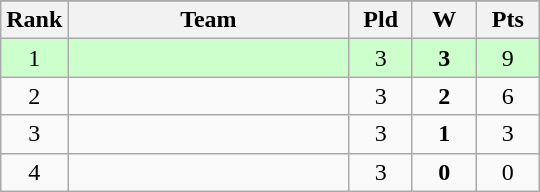<table class="wikitable">
<tr>
</tr>
<tr>
<th style="width:35px;">Rank</th>
<th style="width:180px;">Team</th>
<th style="width:35px;">Pld</th>
<th style="width:35px;">W</th>
<th style="width:35px;">Pts</th>
</tr>
<tr bgcolor=#ccffcc>
<td align=center>1</td>
<td></td>
<td align=center>3</td>
<td align=center><strong>3</strong></td>
<td align=center>9</td>
</tr>
<tr>
<td align=center>2</td>
<td></td>
<td align=center>3</td>
<td align=center><strong>2</strong></td>
<td align=center>6</td>
</tr>
<tr>
<td align=center>3</td>
<td></td>
<td align=center>3</td>
<td align=center><strong>1</strong></td>
<td align=center>3</td>
</tr>
<tr>
<td align=center>4</td>
<td></td>
<td align=center>3</td>
<td align=center><strong>0</strong></td>
<td align=center>0</td>
</tr>
</table>
